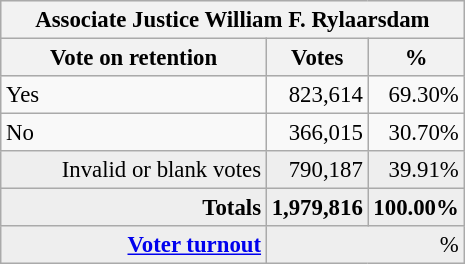<table class="wikitable" style="font-size: 95%;">
<tr style="background-color:#E9E9E9">
<th colspan=7>Associate Justice William F. Rylaarsdam</th>
</tr>
<tr style="background-color:#E9E9E9">
<th style="width: 170px">Vote on retention</th>
<th style="width: 50px">Votes</th>
<th style="width: 40px">%</th>
</tr>
<tr>
<td>Yes</td>
<td align="right">823,614</td>
<td align="right">69.30%</td>
</tr>
<tr>
<td>No</td>
<td align="right">366,015</td>
<td align="right">30.70%</td>
</tr>
<tr bgcolor="#EEEEEE">
<td align="right">Invalid or blank votes</td>
<td align="right">790,187</td>
<td align="right">39.91%</td>
</tr>
<tr bgcolor="#EEEEEE">
<td align="right"><strong>Totals</strong></td>
<td align="right"><strong>1,979,816</strong></td>
<td align="right"><strong>100.00%</strong></td>
</tr>
<tr bgcolor="#EEEEEE">
<td align="right"><strong><a href='#'>Voter turnout</a></strong></td>
<td colspan="2" align="right">%</td>
</tr>
</table>
